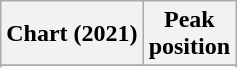<table class="wikitable sortable plainrowheaders" style="text-align:center">
<tr>
<th scope="col">Chart (2021)</th>
<th scope="col">Peak<br>position</th>
</tr>
<tr>
</tr>
<tr>
</tr>
<tr>
</tr>
</table>
